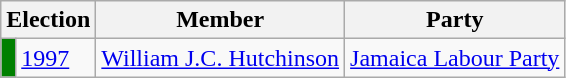<table class="wikitable">
<tr>
<th colspan="2">Election</th>
<th>Member</th>
<th>Party</th>
</tr>
<tr>
<td style="background-color: green"></td>
<td><a href='#'>1997</a></td>
<td><a href='#'>William J.C. Hutchinson</a></td>
<td><a href='#'>Jamaica Labour Party</a></td>
</tr>
</table>
